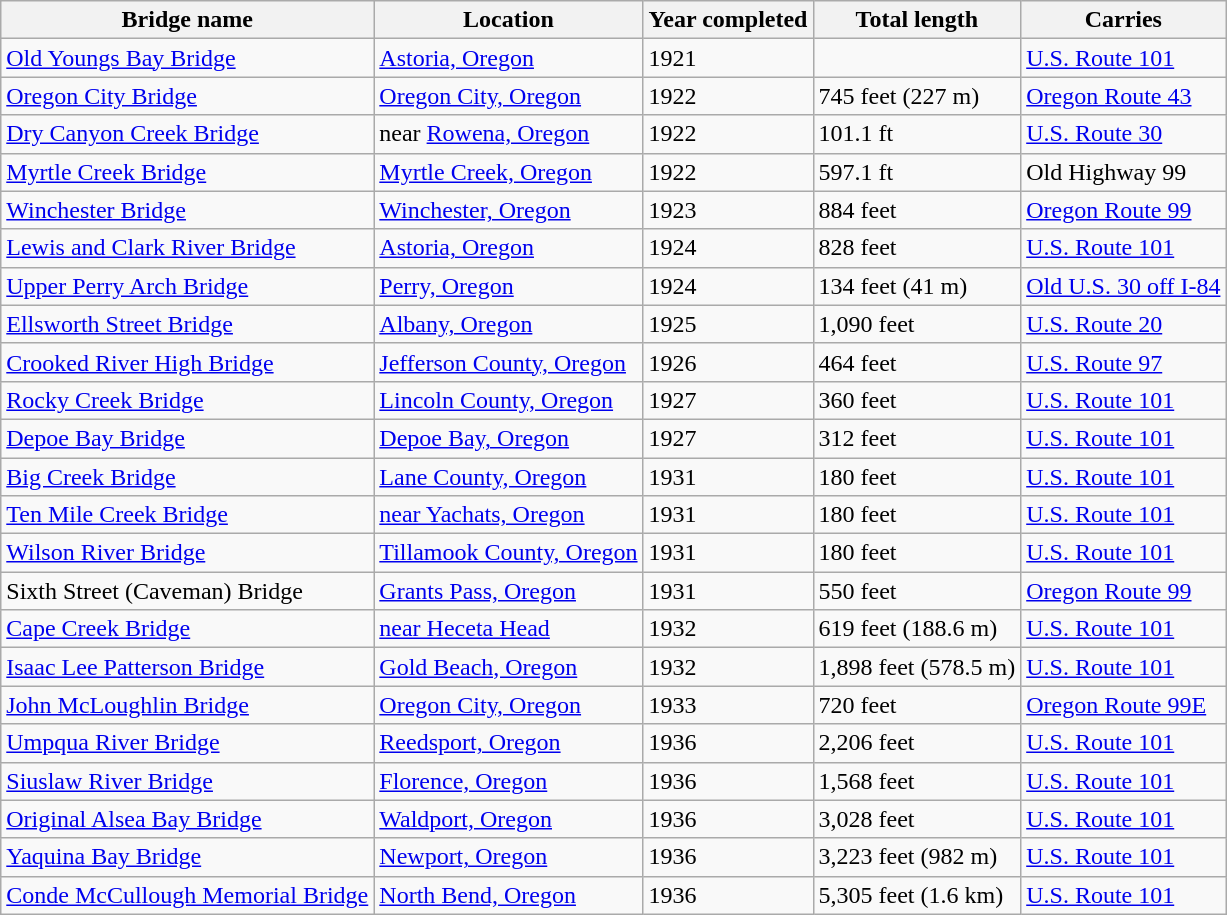<table class="wikitable sortable">
<tr>
<th>Bridge name</th>
<th>Location</th>
<th>Year completed</th>
<th>Total length</th>
<th>Carries</th>
</tr>
<tr>
<td><a href='#'>Old Youngs Bay Bridge</a></td>
<td><a href='#'>Astoria, Oregon</a></td>
<td>1921</td>
<td></td>
<td><a href='#'>U.S. Route 101</a></td>
</tr>
<tr>
<td><a href='#'>Oregon City Bridge</a></td>
<td><a href='#'>Oregon City, Oregon</a></td>
<td>1922</td>
<td>745 feet (227 m)</td>
<td><a href='#'>Oregon Route 43</a></td>
</tr>
<tr>
<td><a href='#'>Dry Canyon Creek Bridge</a></td>
<td>near <a href='#'>Rowena, Oregon</a></td>
<td>1922</td>
<td>101.1 ft</td>
<td><a href='#'>U.S. Route 30</a></td>
</tr>
<tr>
<td><a href='#'>Myrtle Creek Bridge</a></td>
<td><a href='#'>Myrtle Creek, Oregon</a></td>
<td>1922</td>
<td>597.1 ft</td>
<td>Old Highway 99</td>
</tr>
<tr>
<td><a href='#'>Winchester Bridge</a></td>
<td><a href='#'>Winchester, Oregon</a></td>
<td>1923</td>
<td>884 feet</td>
<td><a href='#'>Oregon Route 99</a></td>
</tr>
<tr>
<td><a href='#'>Lewis and Clark River Bridge</a></td>
<td><a href='#'>Astoria, Oregon</a></td>
<td>1924</td>
<td>828 feet</td>
<td><a href='#'>U.S. Route 101</a></td>
</tr>
<tr>
<td><a href='#'>Upper Perry Arch Bridge</a></td>
<td><a href='#'>Perry, Oregon</a></td>
<td>1924</td>
<td>134 feet (41 m)</td>
<td><a href='#'>Old U.S. 30 off I-84</a></td>
</tr>
<tr>
<td><a href='#'>Ellsworth Street Bridge</a></td>
<td><a href='#'>Albany, Oregon</a></td>
<td>1925</td>
<td>1,090 feet</td>
<td><a href='#'>U.S. Route 20</a></td>
</tr>
<tr>
<td><a href='#'>Crooked River High Bridge</a></td>
<td><a href='#'>Jefferson County, Oregon</a></td>
<td>1926</td>
<td>464 feet</td>
<td><a href='#'>U.S. Route 97</a></td>
</tr>
<tr>
<td><a href='#'>Rocky Creek Bridge</a></td>
<td><a href='#'>Lincoln County, Oregon</a></td>
<td>1927</td>
<td>360 feet</td>
<td><a href='#'>U.S. Route 101</a></td>
</tr>
<tr>
<td><a href='#'>Depoe Bay Bridge</a></td>
<td><a href='#'>Depoe Bay, Oregon</a></td>
<td>1927</td>
<td>312 feet</td>
<td><a href='#'>U.S. Route 101</a></td>
</tr>
<tr>
<td><a href='#'>Big Creek Bridge</a></td>
<td><a href='#'>Lane County, Oregon</a></td>
<td>1931</td>
<td>180 feet</td>
<td><a href='#'>U.S. Route 101</a></td>
</tr>
<tr>
<td><a href='#'>Ten Mile Creek Bridge</a></td>
<td><a href='#'>near Yachats, Oregon</a></td>
<td>1931</td>
<td>180 feet</td>
<td><a href='#'>U.S. Route 101</a></td>
</tr>
<tr>
<td><a href='#'>Wilson River Bridge</a></td>
<td><a href='#'>Tillamook County, Oregon</a></td>
<td>1931</td>
<td>180 feet</td>
<td><a href='#'>U.S. Route 101</a></td>
</tr>
<tr>
<td>Sixth Street (Caveman) Bridge</td>
<td><a href='#'>Grants Pass, Oregon</a></td>
<td>1931</td>
<td>550 feet</td>
<td><a href='#'>Oregon Route 99</a></td>
</tr>
<tr>
<td><a href='#'>Cape Creek Bridge</a></td>
<td><a href='#'>near Heceta Head</a></td>
<td>1932</td>
<td>619 feet (188.6 m)</td>
<td><a href='#'>U.S. Route 101</a></td>
</tr>
<tr>
<td><a href='#'>Isaac Lee Patterson Bridge</a></td>
<td><a href='#'>Gold Beach, Oregon</a></td>
<td>1932</td>
<td>1,898 feet (578.5 m)</td>
<td><a href='#'>U.S. Route 101</a></td>
</tr>
<tr>
<td><a href='#'>John McLoughlin Bridge</a></td>
<td><a href='#'>Oregon City, Oregon</a></td>
<td>1933</td>
<td>720 feet</td>
<td><a href='#'>Oregon Route 99E</a></td>
</tr>
<tr>
<td><a href='#'>Umpqua River Bridge</a></td>
<td><a href='#'>Reedsport, Oregon</a></td>
<td>1936</td>
<td>2,206 feet</td>
<td><a href='#'>U.S. Route 101</a></td>
</tr>
<tr>
<td><a href='#'>Siuslaw River Bridge</a></td>
<td><a href='#'>Florence, Oregon</a></td>
<td>1936</td>
<td>1,568 feet</td>
<td><a href='#'>U.S. Route 101</a></td>
</tr>
<tr>
<td><a href='#'>Original Alsea Bay Bridge</a></td>
<td><a href='#'>Waldport, Oregon</a></td>
<td>1936</td>
<td>3,028 feet</td>
<td><a href='#'>U.S. Route 101</a></td>
</tr>
<tr>
<td><a href='#'>Yaquina Bay Bridge</a></td>
<td><a href='#'>Newport, Oregon</a></td>
<td>1936</td>
<td>3,223 feet (982 m)</td>
<td><a href='#'>U.S. Route 101</a></td>
</tr>
<tr>
<td><a href='#'>Conde McCullough Memorial Bridge</a></td>
<td><a href='#'>North Bend, Oregon</a></td>
<td>1936</td>
<td>5,305 feet (1.6 km)</td>
<td><a href='#'>U.S. Route 101</a></td>
</tr>
</table>
